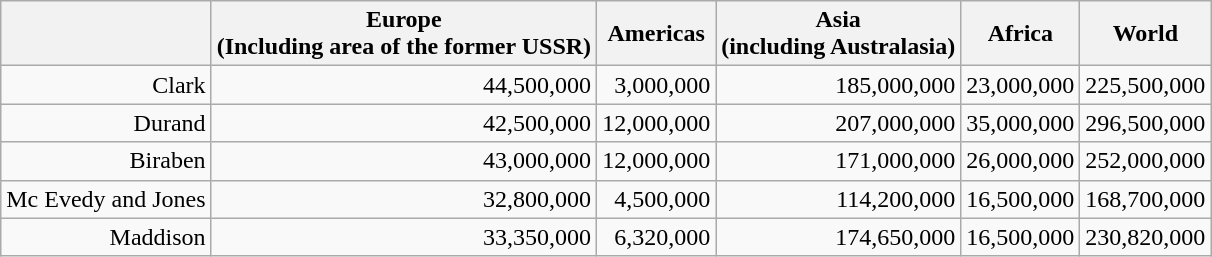<table class="wikitable sortable" style="text-align:right">
<tr>
<th scope="col"></th>
<th scope="col">Europe<br>(Including area of the former USSR)</th>
<th scope="col">Americas</th>
<th scope="col">Asia<br>(including Australasia)</th>
<th scope="col">Africa</th>
<th scope="col">World</th>
</tr>
<tr>
<td>Clark</td>
<td>44,500,000</td>
<td>3,000,000</td>
<td>185,000,000</td>
<td>23,000,000</td>
<td>225,500,000</td>
</tr>
<tr>
<td>Durand</td>
<td>42,500,000</td>
<td>12,000,000</td>
<td>207,000,000</td>
<td>35,000,000</td>
<td>296,500,000</td>
</tr>
<tr>
<td>Biraben</td>
<td>43,000,000</td>
<td>12,000,000</td>
<td>171,000,000</td>
<td>26,000,000</td>
<td>252,000,000</td>
</tr>
<tr>
<td>Mc Evedy and Jones</td>
<td>32,800,000</td>
<td>4,500,000</td>
<td>114,200,000</td>
<td>16,500,000</td>
<td>168,700,000</td>
</tr>
<tr>
<td>Maddison</td>
<td>33,350,000</td>
<td>6,320,000</td>
<td>174,650,000</td>
<td>16,500,000</td>
<td>230,820,000</td>
</tr>
</table>
